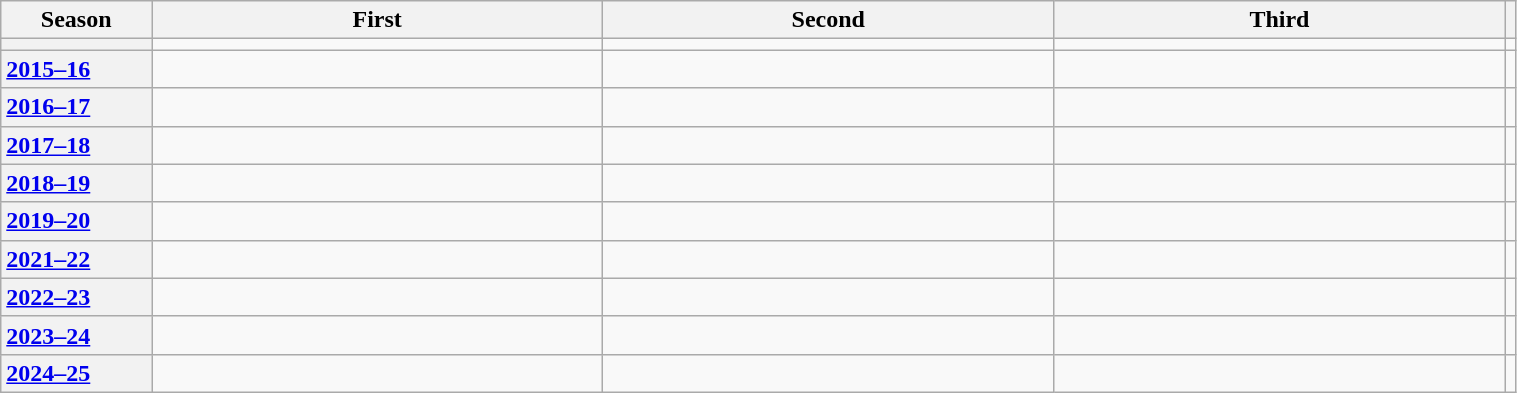<table class="wikitable unsortable" style="text-align:left; width:80%">
<tr>
<th scope="col" style="text-align:center; width:10%">Season</th>
<th scope="col" style="text-align:center; width:30%">First</th>
<th scope="col" style="text-align:center; width:30%">Second</th>
<th scope="col" style="text-align:center; width:30%">Third</th>
<th scope="col" style="text-align:center"></th>
</tr>
<tr>
<th scope="row" style="text-align:left"></th>
<td></td>
<td></td>
<td></td>
<td></td>
</tr>
<tr>
<th scope="row" style="text-align:left"><a href='#'>2015–16</a></th>
<td></td>
<td></td>
<td></td>
<td></td>
</tr>
<tr>
<th scope="row" style="text-align:left"><a href='#'>2016–17</a></th>
<td></td>
<td></td>
<td></td>
<td></td>
</tr>
<tr>
<th scope="row" style="text-align:left"><a href='#'>2017–18</a></th>
<td></td>
<td></td>
<td></td>
<td></td>
</tr>
<tr>
<th scope="row" style="text-align:left"><a href='#'>2018–19</a></th>
<td></td>
<td></td>
<td></td>
<td></td>
</tr>
<tr>
<th scope="row" style="text-align:left"><a href='#'>2019–20</a></th>
<td></td>
<td></td>
<td></td>
<td></td>
</tr>
<tr>
<th scope="row" style="text-align:left"><a href='#'>2021–22</a></th>
<td></td>
<td></td>
<td></td>
<td></td>
</tr>
<tr>
<th scope="row" style="text-align:left"><a href='#'>2022–23</a></th>
<td></td>
<td></td>
<td></td>
<td></td>
</tr>
<tr>
<th scope="row" style="text-align:left"><a href='#'>2023–24</a></th>
<td></td>
<td></td>
<td></td>
<td></td>
</tr>
<tr>
<th scope="row" style="text-align:left"><a href='#'>2024–25</a></th>
<td></td>
<td></td>
<td></td>
<td></td>
</tr>
</table>
